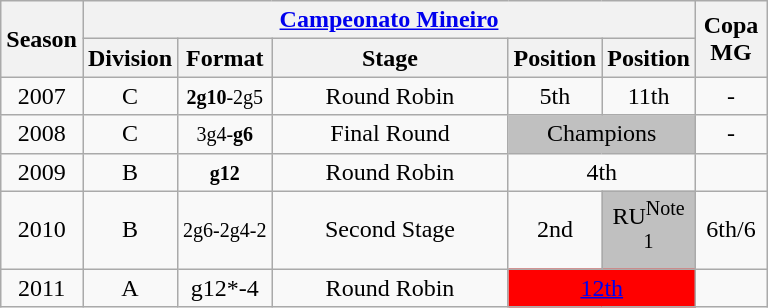<table class="wikitable" style="text-align: center">
<tr>
<th rowspan="2">Season</th>
<th colspan="5"><a href='#'>Campeonato Mineiro</a></th>
<th rowspan="2" width="40">Copa MG</th>
</tr>
<tr>
<th>Division</th>
<th>Format</th>
<th width="150">Stage</th>
<th width="20">Position</th>
<th width="20">Position<br></th>
</tr>
<tr>
<td>2007</td>
<td>C</td>
<td><small><strong>2g10</strong>-2g5</small></td>
<td>Round Robin</td>
<td>5th</td>
<td>11th</td>
<td>-</td>
</tr>
<tr>
<td>2008</td>
<td>C</td>
<td><small>3g4-<strong>g6</strong></small></td>
<td>Final Round</td>
<td colspan="2" bgcolor=silver>Champions</td>
<td>-</td>
</tr>
<tr>
<td>2009</td>
<td>B</td>
<td><small><strong>g12</strong></small></td>
<td>Round Robin</td>
<td colspan="2">4th</td>
<td></td>
</tr>
<tr>
<td>2010</td>
<td>B</td>
<td><small>2g6-2g4-2</small></td>
<td>Second Stage</td>
<td>2nd</td>
<td bgcolor=silver>RU<sup>Note 1</sup></td>
<td>6th/6</td>
</tr>
<tr>
<td>2011</td>
<td>A</td>
<td>g12*-4</td>
<td>Round Robin</td>
<td colspan="2" bgcolor=red><a href='#'>12th</a></td>
</tr>
</table>
